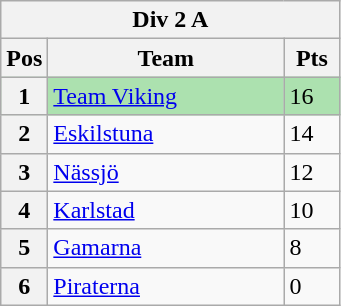<table class="wikitable">
<tr>
<th colspan="3">Div 2 A</th>
</tr>
<tr>
<th width=20>Pos</th>
<th width=150>Team</th>
<th width=30>Pts</th>
</tr>
<tr style="background:#ACE1AF;">
<th>1</th>
<td><a href='#'>Team Viking</a></td>
<td>16</td>
</tr>
<tr>
<th>2</th>
<td><a href='#'>Eskilstuna</a></td>
<td>14</td>
</tr>
<tr>
<th>3</th>
<td><a href='#'>Nässjö</a></td>
<td>12</td>
</tr>
<tr>
<th>4</th>
<td><a href='#'>Karlstad</a></td>
<td>10</td>
</tr>
<tr>
<th>5</th>
<td><a href='#'>Gamarna</a></td>
<td>8</td>
</tr>
<tr>
<th>6</th>
<td><a href='#'>Piraterna</a></td>
<td>0</td>
</tr>
</table>
